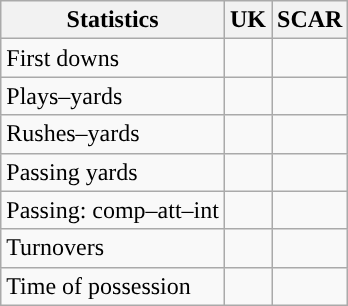<table class="wikitable" style="float:left">
<tr>
<th>Statistics</th>
<th>UK</th>
<th>SCAR</th>
</tr>
<tr>
<td>First downs</td>
<td></td>
<td></td>
</tr>
<tr>
<td>Plays–yards</td>
<td></td>
<td></td>
</tr>
<tr>
<td>Rushes–yards</td>
<td></td>
<td></td>
</tr>
<tr>
<td>Passing yards</td>
<td></td>
<td></td>
</tr>
<tr>
<td>Passing: comp–att–int</td>
<td></td>
<td></td>
</tr>
<tr>
<td>Turnovers</td>
<td></td>
<td></td>
</tr>
<tr>
<td>Time of possession</td>
<td></td>
<td></td>
</tr>
</table>
